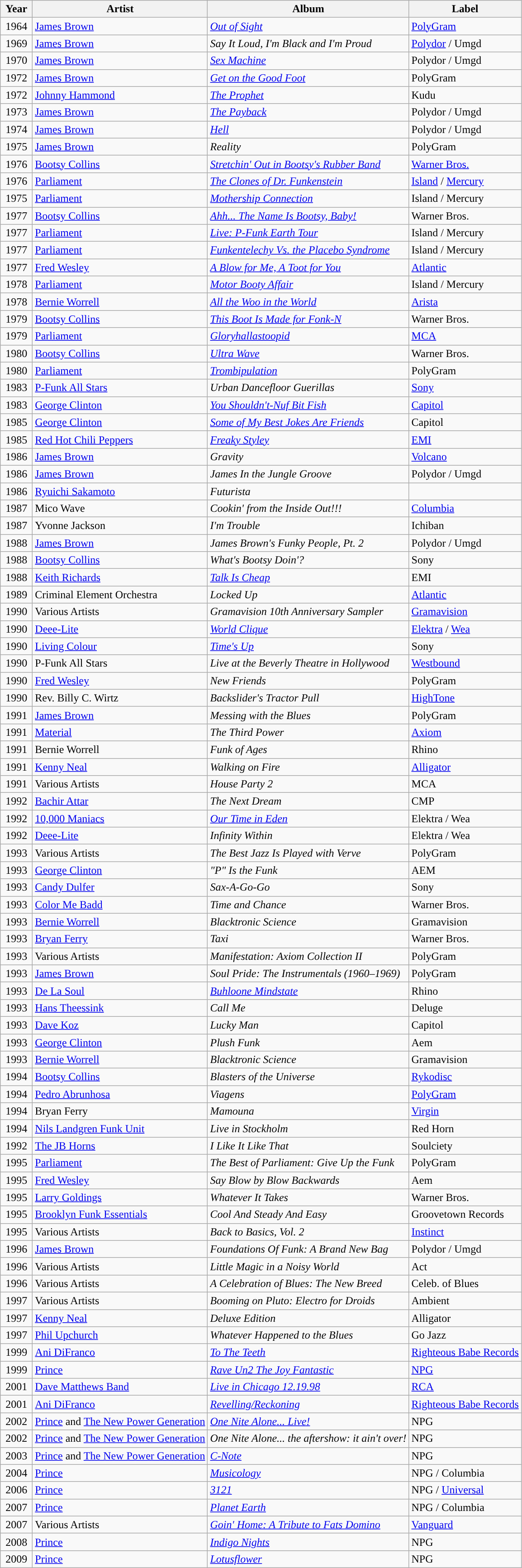<table class="wikitable sortable">
<tr>
<th style="vertical-align:top; text-align:center; width:40px;">Year</th>
<th valign="top">Artist</th>
<th valign="top">Album</th>
<th valign="top">Label</th>
</tr>
<tr>
<td style="text-align:center; vertical-align:top;">1964</td>
<td valign="top"><a href='#'>James Brown</a></td>
<td valign="top"><em><a href='#'>Out of Sight</a></em></td>
<td valign="top"><a href='#'>PolyGram</a></td>
</tr>
<tr>
<td style="text-align:center; vertical-align:top;">1969</td>
<td valign="top"><a href='#'>James Brown</a></td>
<td valign="top"><em>Say It Loud, I'm Black and I'm Proud</em></td>
<td valign="top"><a href='#'>Polydor</a> / Umgd</td>
</tr>
<tr>
<td style="text-align:center; vertical-align:top;">1970</td>
<td valign="top"><a href='#'>James Brown</a></td>
<td valign="top"><em><a href='#'>Sex Machine</a></em></td>
<td valign="top">Polydor / Umgd</td>
</tr>
<tr>
<td style="text-align:center; vertical-align:top;">1972</td>
<td valign="top"><a href='#'>James Brown</a></td>
<td valign="top"><em><a href='#'>Get on the Good Foot</a></em></td>
<td valign="top">PolyGram</td>
</tr>
<tr>
<td style="text-align:center; vertical-align:top;">1972</td>
<td valign="top"><a href='#'>Johnny Hammond</a></td>
<td valign="top"><em><a href='#'>The Prophet</a></em></td>
<td valign="top">Kudu</td>
</tr>
<tr>
<td style="text-align:center; vertical-align:top;">1973</td>
<td valign="top"><a href='#'>James Brown</a></td>
<td valign="top"><em><a href='#'>The Payback</a></em></td>
<td valign="top">Polydor / Umgd</td>
</tr>
<tr>
<td style="text-align:center; vertical-align:top;">1974</td>
<td valign="top"><a href='#'>James Brown</a></td>
<td valign="top"><em><a href='#'>Hell</a></em></td>
<td valign="top">Polydor / Umgd</td>
</tr>
<tr>
<td style="text-align:center; vertical-align:top;">1975</td>
<td valign="top"><a href='#'>James Brown</a></td>
<td valign="top"><em>Reality</em></td>
<td valign="top">PolyGram</td>
</tr>
<tr>
<td style="text-align:center; vertical-align:top;">1976</td>
<td valign="top"><a href='#'>Bootsy Collins</a></td>
<td valign="top"><em><a href='#'>Stretchin' Out in Bootsy's Rubber Band</a></em></td>
<td valign="top"><a href='#'>Warner Bros.</a></td>
</tr>
<tr>
<td style="text-align:center; vertical-align:top;">1976</td>
<td valign="top"><a href='#'>Parliament</a></td>
<td valign="top"><em><a href='#'>The Clones of Dr. Funkenstein</a></em></td>
<td valign="top"><a href='#'>Island</a> / <a href='#'>Mercury</a></td>
</tr>
<tr>
<td style="text-align:center; vertical-align:top;">1975</td>
<td valign="top"><a href='#'>Parliament</a></td>
<td valign="top"><em><a href='#'>Mothership Connection</a></em></td>
<td valign="top">Island / Mercury</td>
</tr>
<tr>
<td style="text-align:center; vertical-align:top;">1977</td>
<td valign="top"><a href='#'>Bootsy Collins</a></td>
<td valign="top"><em><a href='#'>Ahh... The Name Is Bootsy, Baby!</a></em></td>
<td valign="top">Warner Bros.</td>
</tr>
<tr>
<td style="text-align:center; vertical-align:top;">1977</td>
<td valign="top"><a href='#'>Parliament</a></td>
<td valign="top"><em><a href='#'>Live: P-Funk Earth Tour</a></em></td>
<td valign="top">Island / Mercury</td>
</tr>
<tr>
<td style="text-align:center; vertical-align:top;">1977</td>
<td valign="top"><a href='#'>Parliament</a></td>
<td valign="top"><em><a href='#'>Funkentelechy Vs. the Placebo Syndrome</a></em></td>
<td valign="top">Island / Mercury</td>
</tr>
<tr>
<td style="text-align:center; vertical-align:top;">1977</td>
<td valign="top"><a href='#'>Fred Wesley</a></td>
<td valign="top"><em><a href='#'>A Blow for Me, A Toot for You</a></em></td>
<td valign="top"><a href='#'>Atlantic</a></td>
</tr>
<tr>
<td style="text-align:center; vertical-align:top;">1978</td>
<td valign="top"><a href='#'>Parliament</a></td>
<td valign="top"><em><a href='#'>Motor Booty Affair</a></em></td>
<td valign="top">Island / Mercury</td>
</tr>
<tr>
<td style="text-align:center; vertical-align:top;">1978</td>
<td valign="top"><a href='#'>Bernie Worrell</a></td>
<td valign="top"><em><a href='#'>All the Woo in the World</a></em></td>
<td valign="top"><a href='#'>Arista</a></td>
</tr>
<tr>
<td style="text-align:center; vertical-align:top;">1979</td>
<td valign="top"><a href='#'>Bootsy Collins</a></td>
<td valign="top"><em><a href='#'>This Boot Is Made for Fonk-N</a></em></td>
<td valign="top">Warner Bros.</td>
</tr>
<tr>
<td style="text-align:center; vertical-align:top;">1979</td>
<td valign="top"><a href='#'>Parliament</a></td>
<td valign="top"><em><a href='#'>Gloryhallastoopid</a></em></td>
<td valign="top"><a href='#'>MCA</a></td>
</tr>
<tr>
<td style="text-align:center; vertical-align:top;">1980</td>
<td valign="top"><a href='#'>Bootsy Collins</a></td>
<td valign="top"><em><a href='#'>Ultra Wave</a></em></td>
<td valign="top">Warner Bros.</td>
</tr>
<tr>
<td style="text-align:center; vertical-align:top;">1980</td>
<td valign="top"><a href='#'>Parliament</a></td>
<td valign="top"><em><a href='#'>Trombipulation</a></em></td>
<td valign="top">PolyGram</td>
</tr>
<tr>
<td style="text-align:center; vertical-align:top;">1983</td>
<td valign="top"><a href='#'>P-Funk All Stars</a></td>
<td valign="top"><em>Urban Dancefloor Guerillas</em></td>
<td valign="top"><a href='#'>Sony</a></td>
</tr>
<tr>
<td style="text-align:center; vertical-align:top;">1983</td>
<td valign="top"><a href='#'>George Clinton</a></td>
<td valign="top"><em><a href='#'>You Shouldn't-Nuf Bit Fish</a></em></td>
<td valign="top"><a href='#'>Capitol</a></td>
</tr>
<tr>
<td style="text-align:center; vertical-align:top;">1985</td>
<td valign="top"><a href='#'>George Clinton</a></td>
<td valign="top"><em><a href='#'>Some of My Best Jokes Are Friends</a></em></td>
<td valign="top">Capitol</td>
</tr>
<tr>
<td style="text-align:center; vertical-align:top;">1985</td>
<td valign="top"><a href='#'>Red Hot Chili Peppers</a></td>
<td valign="top"><em><a href='#'>Freaky Styley</a></em></td>
<td valign="top"><a href='#'>EMI</a></td>
</tr>
<tr>
<td style="text-align:center; vertical-align:top;">1986</td>
<td valign="top"><a href='#'>James Brown</a></td>
<td valign="top"><em>Gravity</em></td>
<td valign="top"><a href='#'>Volcano</a></td>
</tr>
<tr>
<td style="text-align:center; vertical-align:top;">1986</td>
<td valign="top"><a href='#'>James Brown</a></td>
<td valign="top"><em>James In the Jungle Groove</em></td>
<td valign="top">Polydor / Umgd</td>
</tr>
<tr>
<td style="text-align:center; vertical-align:top;">1986</td>
<td valign="top"><a href='#'>Ryuichi Sakamoto</a></td>
<td valign="top"><em>Futurista</em></td>
<td valign="top"></td>
</tr>
<tr>
<td style="text-align:center; vertical-align:top;">1987</td>
<td valign="top">Mico Wave</td>
<td valign="top"><em>Cookin' from the Inside Out!!!</em></td>
<td valign="top"><a href='#'>Columbia</a></td>
</tr>
<tr>
<td style="text-align:center; vertical-align:top;">1987</td>
<td valign="top">Yvonne Jackson</td>
<td valign="top"><em>I'm Trouble</em></td>
<td valign="top">Ichiban</td>
</tr>
<tr>
<td style="text-align:center; vertical-align:top;">1988</td>
<td valign="top"><a href='#'>James Brown</a></td>
<td valign="top"><em>James Brown's Funky People, Pt. 2</em></td>
<td valign="top">Polydor / Umgd</td>
</tr>
<tr>
<td style="text-align:center; vertical-align:top;">1988</td>
<td valign="top"><a href='#'>Bootsy Collins</a></td>
<td valign="top"><em>What's Bootsy Doin'?</em></td>
<td valign="top">Sony</td>
</tr>
<tr>
<td style="text-align:center; vertical-align:top;">1988</td>
<td valign="top"><a href='#'>Keith Richards</a></td>
<td valign="top"><em><a href='#'>Talk Is Cheap</a></em></td>
<td valign="top">EMI</td>
</tr>
<tr>
<td style="text-align:center; vertical-align:top;">1989</td>
<td valign="top">Criminal Element Orchestra</td>
<td valign="top"><em>Locked Up</em></td>
<td valign="top"><a href='#'>Atlantic</a></td>
</tr>
<tr>
<td style="text-align:center; vertical-align:top;">1990</td>
<td valign="top">Various Artists</td>
<td valign="top"><em>Gramavision 10th Anniversary Sampler</em></td>
<td valign="top"><a href='#'>Gramavision</a></td>
</tr>
<tr>
<td style="text-align:center; vertical-align:top;">1990</td>
<td valign="top"><a href='#'>Deee-Lite</a></td>
<td valign="top"><em><a href='#'>World Clique</a></em></td>
<td valign="top"><a href='#'>Elektra</a> / <a href='#'>Wea</a></td>
</tr>
<tr>
<td style="text-align:center; vertical-align:top;">1990</td>
<td valign="top"><a href='#'>Living Colour</a></td>
<td valign="top"><em><a href='#'>Time's Up</a></em></td>
<td valign="top">Sony</td>
</tr>
<tr>
<td style="text-align:center; vertical-align:top;">1990</td>
<td valign="top">P-Funk All Stars</td>
<td valign="top"><em>Live at the Beverly Theatre in Hollywood</em></td>
<td valign="top"><a href='#'>Westbound</a></td>
</tr>
<tr>
<td style="text-align:center; vertical-align:top;">1990</td>
<td valign="top"><a href='#'>Fred Wesley</a></td>
<td valign="top"><em>New Friends</em></td>
<td valign="top">PolyGram</td>
</tr>
<tr>
<td style="text-align:center; vertical-align:top;">1990</td>
<td valign="top">Rev. Billy C. Wirtz</td>
<td valign="top"><em>Backslider's Tractor Pull</em></td>
<td valign="top"><a href='#'>HighTone</a></td>
</tr>
<tr>
<td style="text-align:center; vertical-align:top;">1991</td>
<td valign="top"><a href='#'>James Brown</a></td>
<td valign="top"><em>Messing with the Blues</em></td>
<td valign="top">PolyGram</td>
</tr>
<tr>
<td style="text-align:center; vertical-align:top;">1991</td>
<td valign="top"><a href='#'>Material</a></td>
<td valign="top"><em>The Third Power</em></td>
<td valign="top"><a href='#'>Axiom</a></td>
</tr>
<tr>
<td style="text-align:center; vertical-align:top;">1991</td>
<td valign="top">Bernie Worrell</td>
<td valign="top"><em>Funk of Ages</em></td>
<td valign="top">Rhino</td>
</tr>
<tr>
<td style="text-align:center; vertical-align:top;">1991</td>
<td valign="top"><a href='#'>Kenny Neal</a></td>
<td valign="top"><em>Walking on Fire</em></td>
<td valign="top"><a href='#'>Alligator</a></td>
</tr>
<tr>
<td style="text-align:center; vertical-align:top;">1991</td>
<td valign="top">Various Artists</td>
<td valign="top"><em>House Party 2</em></td>
<td valign="top">MCA</td>
</tr>
<tr>
<td style="text-align:center; vertical-align:top;">1992</td>
<td valign="top"><a href='#'>Bachir Attar</a></td>
<td valign="top"><em>The Next Dream</em></td>
<td valign="top">CMP</td>
</tr>
<tr>
<td style="text-align:center; vertical-align:top;">1992</td>
<td valign="top"><a href='#'>10,000 Maniacs</a></td>
<td valign="top"><em><a href='#'>Our Time in Eden</a></em></td>
<td valign="top">Elektra / Wea</td>
</tr>
<tr>
<td style="text-align:center; vertical-align:top;">1992</td>
<td valign="top"><a href='#'>Deee-Lite</a></td>
<td valign="top"><em>Infinity Within</em></td>
<td valign="top">Elektra / Wea</td>
</tr>
<tr>
<td style="text-align:center; vertical-align:top;">1993</td>
<td valign="top">Various Artists</td>
<td valign="top"><em>The Best Jazz Is Played with Verve</em></td>
<td valign="top">PolyGram</td>
</tr>
<tr>
<td style="text-align:center; vertical-align:top;">1993</td>
<td valign="top"><a href='#'>George Clinton</a></td>
<td valign="top"><em>"P" Is the Funk</em></td>
<td valign="top">AEM</td>
</tr>
<tr>
<td style="text-align:center; vertical-align:top;">1993</td>
<td valign="top"><a href='#'>Candy Dulfer</a></td>
<td valign="top"><em>Sax-A-Go-Go</em></td>
<td valign="top">Sony</td>
</tr>
<tr>
<td style="text-align:center; vertical-align:top;">1993</td>
<td valign="top"><a href='#'>Color Me Badd</a></td>
<td valign="top"><em>Time and Chance</em></td>
<td valign="top">Warner Bros.</td>
</tr>
<tr>
<td style="text-align:center; vertical-align:top;">1993</td>
<td valign="top"><a href='#'>Bernie Worrell</a></td>
<td valign="top"><em>Blacktronic Science</em></td>
<td valign="top">Gramavision</td>
</tr>
<tr>
<td style="text-align:center; vertical-align:top;">1993</td>
<td valign="top"><a href='#'>Bryan Ferry</a></td>
<td valign="top"><em>Taxi</em></td>
<td valign="top">Warner Bros.</td>
</tr>
<tr>
<td style="text-align:center; vertical-align:top;">1993</td>
<td valign="top">Various Artists</td>
<td valign="top"><em>Manifestation: Axiom Collection II</em></td>
<td valign="top">PolyGram</td>
</tr>
<tr>
<td style="text-align:center; vertical-align:top;">1993</td>
<td valign="top"><a href='#'>James Brown</a></td>
<td valign="top"><em>Soul Pride: The Instrumentals (1960–1969)</em></td>
<td valign="top">PolyGram</td>
</tr>
<tr>
<td style="text-align:center; vertical-align:top;">1993</td>
<td valign="top"><a href='#'>De La Soul</a></td>
<td valign="top"><em><a href='#'>Buhloone Mindstate</a></em></td>
<td valign="top">Rhino</td>
</tr>
<tr>
<td style="text-align:center; vertical-align:top;">1993</td>
<td valign="top"><a href='#'>Hans Theessink</a></td>
<td valign="top"><em>Call Me</em></td>
<td valign="top">Deluge</td>
</tr>
<tr>
<td style="text-align:center; vertical-align:top;">1993</td>
<td valign="top"><a href='#'>Dave Koz</a></td>
<td valign="top"><em>Lucky Man</em></td>
<td valign="top">Capitol</td>
</tr>
<tr>
<td style="text-align:center; vertical-align:top;">1993</td>
<td valign="top"><a href='#'>George Clinton</a></td>
<td valign="top"><em>Plush Funk</em></td>
<td valign="top">Aem</td>
</tr>
<tr>
<td style="text-align:center; vertical-align:top;">1993</td>
<td valign="top"><a href='#'>Bernie Worrell</a></td>
<td valign="top"><em>Blacktronic Science</em></td>
<td valign="top">Gramavision</td>
</tr>
<tr>
<td style="text-align:center; vertical-align:top;">1994</td>
<td valign="top"><a href='#'>Bootsy Collins</a></td>
<td valign="top"><em>Blasters of the Universe</em></td>
<td valign="top"><a href='#'>Rykodisc</a></td>
</tr>
<tr>
<td style="text-align:center; vertical-align:top;">1994</td>
<td valign="top"><a href='#'>Pedro Abrunhosa</a></td>
<td valign="top"><em>Viagens</em></td>
<td valign="top"><a href='#'>PolyGram</a></td>
</tr>
<tr>
<td style="text-align:center; vertical-align:top;">1994</td>
<td valign="top">Bryan Ferry</td>
<td valign="top"><em>Mamouna</em></td>
<td valign="top"><a href='#'>Virgin</a></td>
</tr>
<tr>
<td style="text-align:center; vertical-align:top;">1994</td>
<td valign="top"><a href='#'>Nils Landgren Funk Unit</a></td>
<td valign="top"><em>Live in Stockholm</em></td>
<td valign="top">Red Horn</td>
</tr>
<tr>
<td style="text-align:center; vertical-align:top;">1992</td>
<td valign="top"><a href='#'>The JB Horns</a></td>
<td valign="top"><em>I Like It Like That</em></td>
<td valign="top">Soulciety</td>
</tr>
<tr>
<td style="text-align:center; vertical-align:top;">1995</td>
<td valign="top"><a href='#'>Parliament</a></td>
<td valign="top"><em>The Best of Parliament: Give Up the Funk</em></td>
<td valign="top">PolyGram</td>
</tr>
<tr>
<td style="text-align:center; vertical-align:top;">1995</td>
<td valign="top"><a href='#'>Fred Wesley</a></td>
<td valign="top"><em>Say Blow by Blow Backwards</em></td>
<td valign="top">Aem</td>
</tr>
<tr>
<td style="text-align:center; vertical-align:top;">1995</td>
<td valign="top"><a href='#'>Larry Goldings</a></td>
<td valign="top"><em>Whatever It Takes</em></td>
<td valign="top">Warner Bros.</td>
</tr>
<tr>
<td style="text-align:center; vertical-align:top;">1995</td>
<td valign="top"><a href='#'>Brooklyn Funk Essentials</a></td>
<td valign="top"><em>Cool And Steady And Easy</em></td>
<td valign="top">Groovetown Records</td>
</tr>
<tr>
<td style="text-align:center; vertical-align:top;">1995</td>
<td valign="top">Various Artists</td>
<td valign="top"><em>Back to Basics, Vol. 2</em></td>
<td valign="top"><a href='#'>Instinct</a></td>
</tr>
<tr>
<td style="text-align:center; vertical-align:top;">1996</td>
<td valign="top"><a href='#'>James Brown</a></td>
<td valign="top"><em>Foundations Of Funk: A Brand New Bag</em></td>
<td valign="top">Polydor / Umgd</td>
</tr>
<tr>
<td style="text-align:center; vertical-align:top;">1996</td>
<td valign="top">Various Artists</td>
<td valign="top"><em>Little Magic in a Noisy World</em></td>
<td valign="top">Act</td>
</tr>
<tr>
<td style="text-align:center; vertical-align:top;">1996</td>
<td valign="top">Various Artists</td>
<td valign="top"><em>A Celebration of Blues: The New Breed</em></td>
<td valign="top">Celeb. of Blues</td>
</tr>
<tr>
<td style="text-align:center; vertical-align:top;">1997</td>
<td valign="top">Various Artists</td>
<td valign="top"><em>Booming on Pluto: Electro for Droids</em></td>
<td valign="top">Ambient</td>
</tr>
<tr>
<td style="text-align:center; vertical-align:top;">1997</td>
<td valign="top"><a href='#'>Kenny Neal</a></td>
<td valign="top"><em>Deluxe Edition</em></td>
<td valign="top">Alligator</td>
</tr>
<tr>
<td style="text-align:center; vertical-align:top;">1997</td>
<td valign="top"><a href='#'>Phil Upchurch</a></td>
<td valign="top"><em>Whatever Happened to the Blues</em></td>
<td valign="top">Go Jazz</td>
</tr>
<tr>
<td style="text-align:center; vertical-align:top;">1999</td>
<td valign="top"><a href='#'>Ani DiFranco</a></td>
<td valign="top"><em><a href='#'>To The Teeth</a></em></td>
<td valign="top"><a href='#'>Righteous Babe Records</a></td>
</tr>
<tr>
<td style="text-align:center; vertical-align:top;">1999</td>
<td valign="top"><a href='#'>Prince</a></td>
<td valign="top"><em><a href='#'>Rave Un2 The Joy Fantastic</a></em></td>
<td valign="top"><a href='#'>NPG</a></td>
</tr>
<tr>
<td style="text-align:center; vertical-align:top;">2001</td>
<td valign="top"><a href='#'>Dave Matthews Band</a></td>
<td valign="top"><em><a href='#'>Live in Chicago 12.19.98</a></em></td>
<td valign="top"><a href='#'>RCA</a></td>
</tr>
<tr>
<td style="text-align:center; vertical-align:top;">2001</td>
<td valign="top"><a href='#'>Ani DiFranco</a></td>
<td valign="top"><em><a href='#'>Revelling/Reckoning</a></em></td>
<td valign="top"><a href='#'>Righteous Babe Records</a></td>
</tr>
<tr>
<td style="text-align:center; vertical-align:top;">2002</td>
<td valign="top"><a href='#'>Prince</a> and <a href='#'>The New Power Generation</a></td>
<td valign="top"><em><a href='#'>One Nite Alone... Live!</a></em></td>
<td valign="top">NPG</td>
</tr>
<tr>
<td style="text-align:center; vertical-align:top;">2002</td>
<td valign="top"><a href='#'>Prince</a> and <a href='#'>The New Power Generation</a></td>
<td valign="top"><em>One Nite Alone... the aftershow: it ain't over!</em></td>
<td valign="top">NPG</td>
</tr>
<tr>
<td style="text-align:center; vertical-align:top;">2003</td>
<td valign="top"><a href='#'>Prince</a> and <a href='#'>The New Power Generation</a></td>
<td valign="top"><em><a href='#'>C-Note</a></em></td>
<td valign="top">NPG</td>
</tr>
<tr>
<td style="text-align:center; vertical-align:top;">2004</td>
<td valign="top"><a href='#'>Prince</a></td>
<td valign="top"><em><a href='#'>Musicology</a></em></td>
<td valign="top">NPG / Columbia</td>
</tr>
<tr>
<td style="text-align:center; vertical-align:top;">2006</td>
<td valign="top"><a href='#'>Prince</a></td>
<td valign="top"><em><a href='#'>3121</a></em></td>
<td valign="top">NPG / <a href='#'>Universal</a></td>
</tr>
<tr>
<td style="text-align:center; vertical-align:top;">2007</td>
<td valign="top"><a href='#'>Prince</a></td>
<td valign="top"><em><a href='#'>Planet Earth</a></em></td>
<td valign="top">NPG / Columbia</td>
</tr>
<tr>
<td style="text-align:center; vertical-align:top;">2007</td>
<td valign="top">Various Artists</td>
<td valign="top"><em><a href='#'>Goin' Home: A Tribute to Fats Domino</a></em></td>
<td valign="top"><a href='#'>Vanguard</a></td>
</tr>
<tr>
<td style="text-align:center; vertical-align:top;">2008</td>
<td valign="top"><a href='#'>Prince</a></td>
<td valign="top"><em><a href='#'>Indigo Nights</a></em></td>
<td valign="top">NPG</td>
</tr>
<tr>
<td style="text-align:center; vertical-align:top;">2009</td>
<td valign="top"><a href='#'>Prince</a></td>
<td valign="top"><em><a href='#'>Lotusflower</a></em></td>
<td valign="top">NPG</td>
</tr>
</table>
